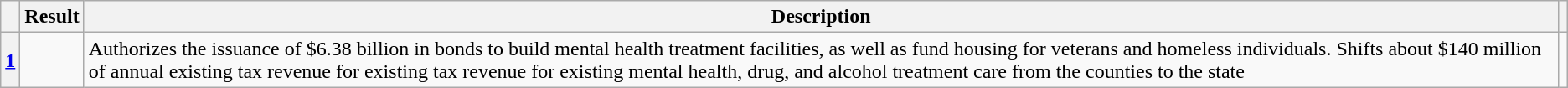<table class="wikitable">
<tr>
<th scope="col"></th>
<th scope="col">Result</th>
<th scope="col">Description</th>
<th scope="col"></th>
</tr>
<tr>
<th scope="row"><a href='#'>1</a></th>
<td></td>
<td style="text-align: left;">Authorizes the issuance of $6.38 billion in bonds to build mental health treatment facilities, as well as fund housing for veterans and homeless individuals. Shifts about $140 million of annual existing tax revenue for existing tax revenue for existing mental health, drug, and alcohol treatment care from the counties to the state</td>
<td></td>
</tr>
</table>
